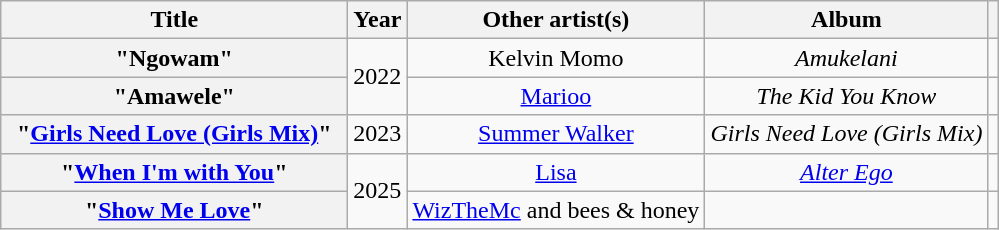<table class="wikitable plainrowheaders" style="text-align:center;">
<tr>
<th scope="col" style="width:14em;">Title</th>
<th scope="col">Year</th>
<th scope="col">Other artist(s)</th>
<th scope="col">Album</th>
<th scope="col"></th>
</tr>
<tr>
<th scope="row">"Ngowam"</th>
<td rowspan="2">2022</td>
<td style="text-align:center;">Kelvin Momo</td>
<td><em>Amukelani</em></td>
<td align="center"></td>
</tr>
<tr>
<th scope="row">"Amawele"</th>
<td style="text-align:center;"><a href='#'>Marioo</a></td>
<td><em>The Kid You Know</em></td>
<td align="center"></td>
</tr>
<tr>
<th scope="row">"<a href='#'>Girls Need Love (Girls Mix)</a>"</th>
<td>2023</td>
<td style="text-align:center;"><a href='#'>Summer Walker</a></td>
<td><em>Girls Need Love (Girls Mix)</em></td>
<td align="center"></td>
</tr>
<tr>
<th scope="row">"<a href='#'>When I'm with You</a>"</th>
<td rowspan="2">2025</td>
<td style="text-align:center;"><a href='#'>Lisa</a></td>
<td><em><a href='#'>Alter Ego</a></em></td>
<td align="center"></td>
</tr>
<tr>
<th scope="row">"<a href='#'>Show Me Love</a>"<br></th>
<td align="center"><a href='#'>WizTheMc</a> and bees & honey</td>
<td></td>
<td align="center"></td>
</tr>
</table>
